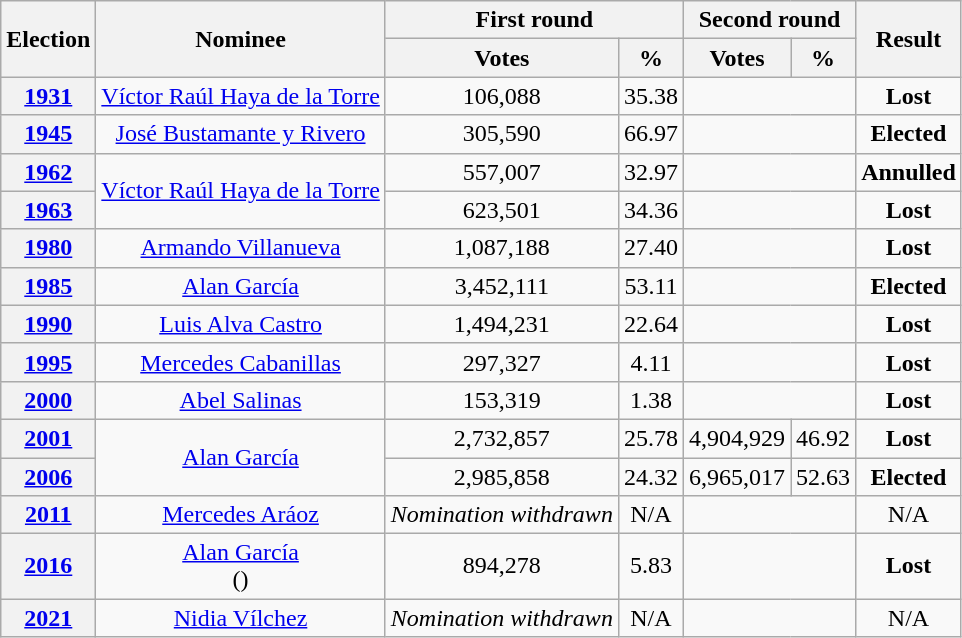<table class=wikitable style=text-align:center>
<tr>
<th rowspan="2">Election</th>
<th rowspan="2">Nominee</th>
<th colspan="2">First round</th>
<th colspan="2">Second round</th>
<th rowspan="2">Result</th>
</tr>
<tr>
<th><strong>Votes</strong></th>
<th><strong>%</strong></th>
<th><strong>Votes</strong></th>
<th><strong>%</strong></th>
</tr>
<tr>
<th><a href='#'>1931</a></th>
<td><a href='#'>Víctor Raúl Haya de la Torre</a></td>
<td>106,088</td>
<td>35.38</td>
<td colspan="2"></td>
<td><strong>Lost</strong> </td>
</tr>
<tr>
<th><strong><a href='#'>1945</a></strong></th>
<td><a href='#'>José Bustamante y Rivero</a> </td>
<td>305,590</td>
<td>66.97</td>
<td colspan="2"></td>
<td><strong>Elected</strong> </td>
</tr>
<tr>
<th><a href='#'>1962</a></th>
<td rowspan="2"><a href='#'>Víctor Raúl Haya de la Torre</a></td>
<td>557,007</td>
<td>32.97</td>
<td colspan="2"></td>
<td><strong>Annulled</strong> </td>
</tr>
<tr>
<th><a href='#'>1963</a></th>
<td>623,501</td>
<td>34.36</td>
<td colspan="2"></td>
<td><strong>Lost</strong> </td>
</tr>
<tr>
<th><a href='#'>1980</a></th>
<td><a href='#'>Armando Villanueva</a></td>
<td>1,087,188</td>
<td>27.40</td>
<td colspan="2"></td>
<td><strong>Lost</strong> </td>
</tr>
<tr>
<th><a href='#'>1985</a></th>
<td><a href='#'>Alan García</a></td>
<td>3,452,111</td>
<td>53.11</td>
<td colspan="2"></td>
<td><strong>Elected</strong> </td>
</tr>
<tr>
<th><a href='#'>1990</a></th>
<td><a href='#'>Luis Alva Castro</a></td>
<td>1,494,231</td>
<td>22.64</td>
<td colspan="2"></td>
<td><strong>Lost</strong> </td>
</tr>
<tr>
<th><a href='#'>1995</a></th>
<td><a href='#'>Mercedes Cabanillas</a></td>
<td>297,327</td>
<td>4.11</td>
<td colspan="2"></td>
<td><strong>Lost</strong> </td>
</tr>
<tr>
<th><a href='#'>2000</a></th>
<td><a href='#'>Abel Salinas</a></td>
<td>153,319</td>
<td>1.38</td>
<td colspan="2"></td>
<td><strong>Lost</strong> </td>
</tr>
<tr>
<th><a href='#'>2001</a></th>
<td rowspan="2"><a href='#'>Alan García</a></td>
<td>2,732,857</td>
<td>25.78</td>
<td>4,904,929</td>
<td>46.92</td>
<td><strong>Lost</strong> </td>
</tr>
<tr>
<th><a href='#'>2006</a></th>
<td>2,985,858</td>
<td>24.32</td>
<td>6,965,017</td>
<td>52.63</td>
<td><strong>Elected</strong> </td>
</tr>
<tr>
<th><a href='#'>2011</a></th>
<td><a href='#'>Mercedes Aráoz</a></td>
<td><em>Nomination withdrawn</em></td>
<td>N/A</td>
<td colspan="2"></td>
<td>N/A</td>
</tr>
<tr>
<th><a href='#'>2016</a></th>
<td><a href='#'>Alan García</a><br>()</td>
<td>894,278</td>
<td>5.83</td>
<td colspan="2"></td>
<td><strong>Lost</strong> </td>
</tr>
<tr>
<th><a href='#'>2021</a></th>
<td><a href='#'>Nidia Vílchez</a></td>
<td><em>Nomination withdrawn</em></td>
<td>N/A</td>
<td colspan="2"></td>
<td>N/A</td>
</tr>
</table>
